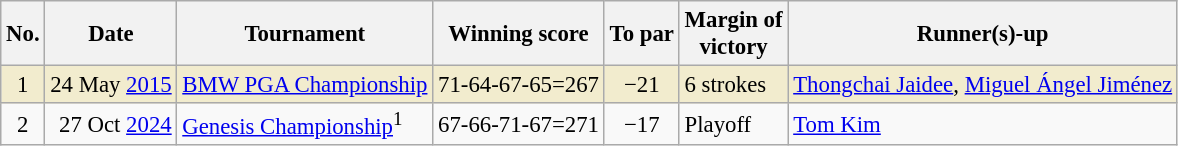<table class="wikitable" style="font-size:95%;">
<tr>
<th>No.</th>
<th>Date</th>
<th>Tournament</th>
<th>Winning score</th>
<th>To par</th>
<th>Margin of<br>victory</th>
<th>Runner(s)-up</th>
</tr>
<tr style="background:#f2ecce;">
<td align=center>1</td>
<td align=right>24 May <a href='#'>2015</a></td>
<td><a href='#'>BMW PGA Championship</a></td>
<td>71-64-67-65=267</td>
<td align=center>−21</td>
<td>6 strokes</td>
<td> <a href='#'>Thongchai Jaidee</a>,  <a href='#'>Miguel Ángel Jiménez</a></td>
</tr>
<tr>
<td align=center>2</td>
<td align=right>27 Oct <a href='#'>2024</a></td>
<td><a href='#'>Genesis Championship</a><sup>1</sup></td>
<td>67-66-71-67=271</td>
<td align=center>−17</td>
<td>Playoff</td>
<td> <a href='#'>Tom Kim</a></td>
</tr>
</table>
